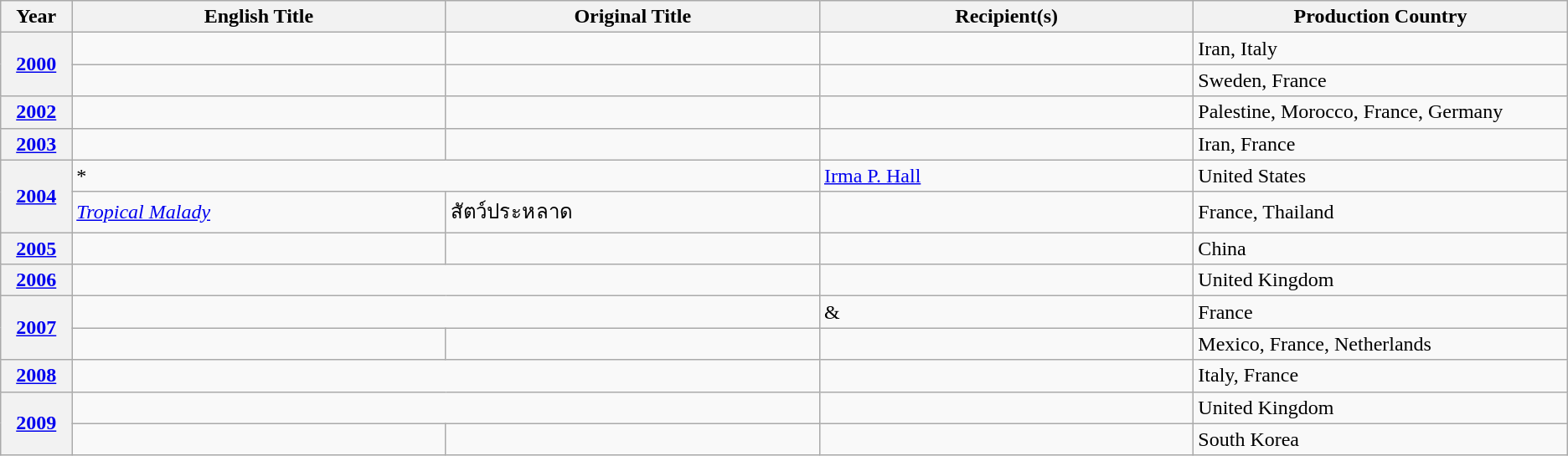<table class="wikitable plainrowheaders">
<tr>
<th scope="col" style="width:1%;">Year</th>
<th scope="col" style="width:10%;">English Title</th>
<th scope="col" style="width:10%;">Original Title</th>
<th scope="col" style="width:10%;">Recipient(s)</th>
<th scope="col" style="width:10%;" class="unsortable" scope="col">Production Country</th>
</tr>
<tr>
<th rowspan="2" style="text-align:center;"><a href='#'>2000</a></th>
<td></td>
<td></td>
<td></td>
<td>Iran, Italy</td>
</tr>
<tr>
<td></td>
<td></td>
<td></td>
<td>Sweden, France</td>
</tr>
<tr>
<th style="text-align:center;"><a href='#'>2002</a></th>
<td></td>
<td></td>
<td></td>
<td>Palestine, Morocco, France, Germany</td>
</tr>
<tr>
<th style="text-align:center;"><a href='#'>2003</a></th>
<td></td>
<td></td>
<td></td>
<td>Iran, France</td>
</tr>
<tr>
<th rowspan="2" style="text-align:center;"><a href='#'>2004</a></th>
<td colspan="2"> *</td>
<td><a href='#'>Irma P. Hall</a></td>
<td>United States</td>
</tr>
<tr>
<td><em><a href='#'>Tropical Malady</a></em></td>
<td>สัตว์ประหลาด</td>
<td></td>
<td>France, Thailand</td>
</tr>
<tr>
<th style="text-align:center;"><a href='#'>2005</a></th>
<td></td>
<td></td>
<td></td>
<td>China</td>
</tr>
<tr>
<th style="text-align:center;"><a href='#'>2006</a></th>
<td colspan="2"></td>
<td></td>
<td>United Kingdom</td>
</tr>
<tr>
<th rowspan="2" style="text-align:center;"><a href='#'>2007</a></th>
<td colspan="2"></td>
<td> & </td>
<td>France</td>
</tr>
<tr>
<td></td>
<td></td>
<td></td>
<td>Mexico, France, Netherlands</td>
</tr>
<tr>
<th style="text-align:center;"><a href='#'>2008</a></th>
<td colspan="2"></td>
<td></td>
<td>Italy, France</td>
</tr>
<tr>
<th rowspan="2" style="text-align:center;"><a href='#'>2009</a></th>
<td colspan="2"></td>
<td></td>
<td>United Kingdom</td>
</tr>
<tr>
<td></td>
<td></td>
<td></td>
<td>South Korea</td>
</tr>
</table>
